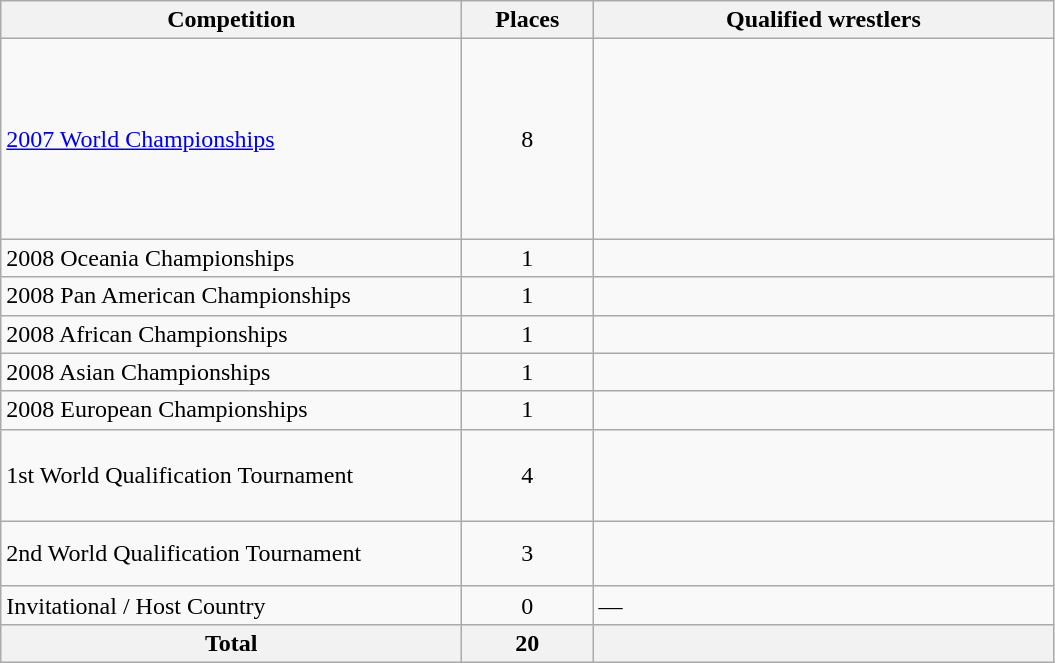<table class = "wikitable">
<tr>
<th width=300>Competition</th>
<th width=80>Places</th>
<th width=300>Qualified wrestlers</th>
</tr>
<tr>
<td><a href='#'>2007 World Championships</a></td>
<td align="center">8</td>
<td><br><br><br><br><br><br><br></td>
</tr>
<tr>
<td>2008 Oceania Championships</td>
<td align="center">1</td>
<td></td>
</tr>
<tr>
<td>2008 Pan American Championships</td>
<td align="center">1</td>
<td></td>
</tr>
<tr>
<td>2008 African Championships</td>
<td align="center">1</td>
<td></td>
</tr>
<tr>
<td>2008 Asian Championships</td>
<td align="center">1</td>
<td></td>
</tr>
<tr>
<td>2008 European Championships</td>
<td align="center">1</td>
<td></td>
</tr>
<tr>
<td>1st World Qualification Tournament</td>
<td align="center">4</td>
<td><br><br><br></td>
</tr>
<tr>
<td>2nd World Qualification Tournament</td>
<td align="center">3</td>
<td><br><br></td>
</tr>
<tr>
<td>Invitational / Host Country</td>
<td align="center">0</td>
<td>—</td>
</tr>
<tr>
<th>Total</th>
<th>20</th>
<th></th>
</tr>
</table>
